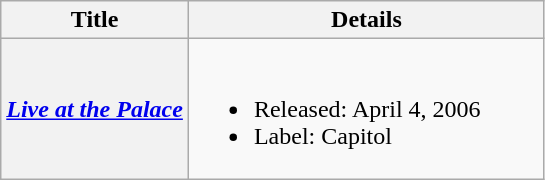<table class="wikitable plainrowheaders">
<tr>
<th>Title</th>
<th width="230">Details</th>
</tr>
<tr>
<th scope="row"><em><a href='#'>Live at the Palace</a></em></th>
<td><br><ul><li>Released: April 4, 2006</li><li>Label: Capitol</li></ul></td>
</tr>
</table>
